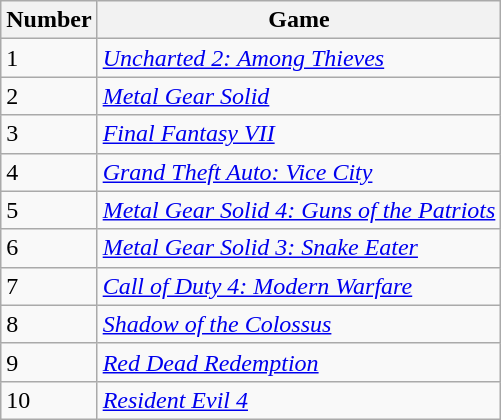<table class="wikitable">
<tr>
<th>Number</th>
<th>Game</th>
</tr>
<tr>
<td>1</td>
<td><em><a href='#'>Uncharted 2: Among Thieves</a></em></td>
</tr>
<tr>
<td>2</td>
<td><em><a href='#'>Metal Gear Solid</a></em></td>
</tr>
<tr>
<td>3</td>
<td><em><a href='#'>Final Fantasy VII</a></em></td>
</tr>
<tr>
<td>4</td>
<td><em><a href='#'>Grand Theft Auto: Vice City</a></em></td>
</tr>
<tr>
<td>5</td>
<td><em><a href='#'>Metal Gear Solid 4: Guns of the Patriots</a></em></td>
</tr>
<tr>
<td>6</td>
<td><em><a href='#'>Metal Gear Solid 3: Snake Eater</a></em></td>
</tr>
<tr>
<td>7</td>
<td><em><a href='#'>Call of Duty 4: Modern Warfare</a></em></td>
</tr>
<tr>
<td>8</td>
<td><em><a href='#'>Shadow of the Colossus</a></em></td>
</tr>
<tr>
<td>9</td>
<td><em><a href='#'>Red Dead Redemption</a></em></td>
</tr>
<tr>
<td>10</td>
<td><em><a href='#'>Resident Evil 4</a></em></td>
</tr>
</table>
